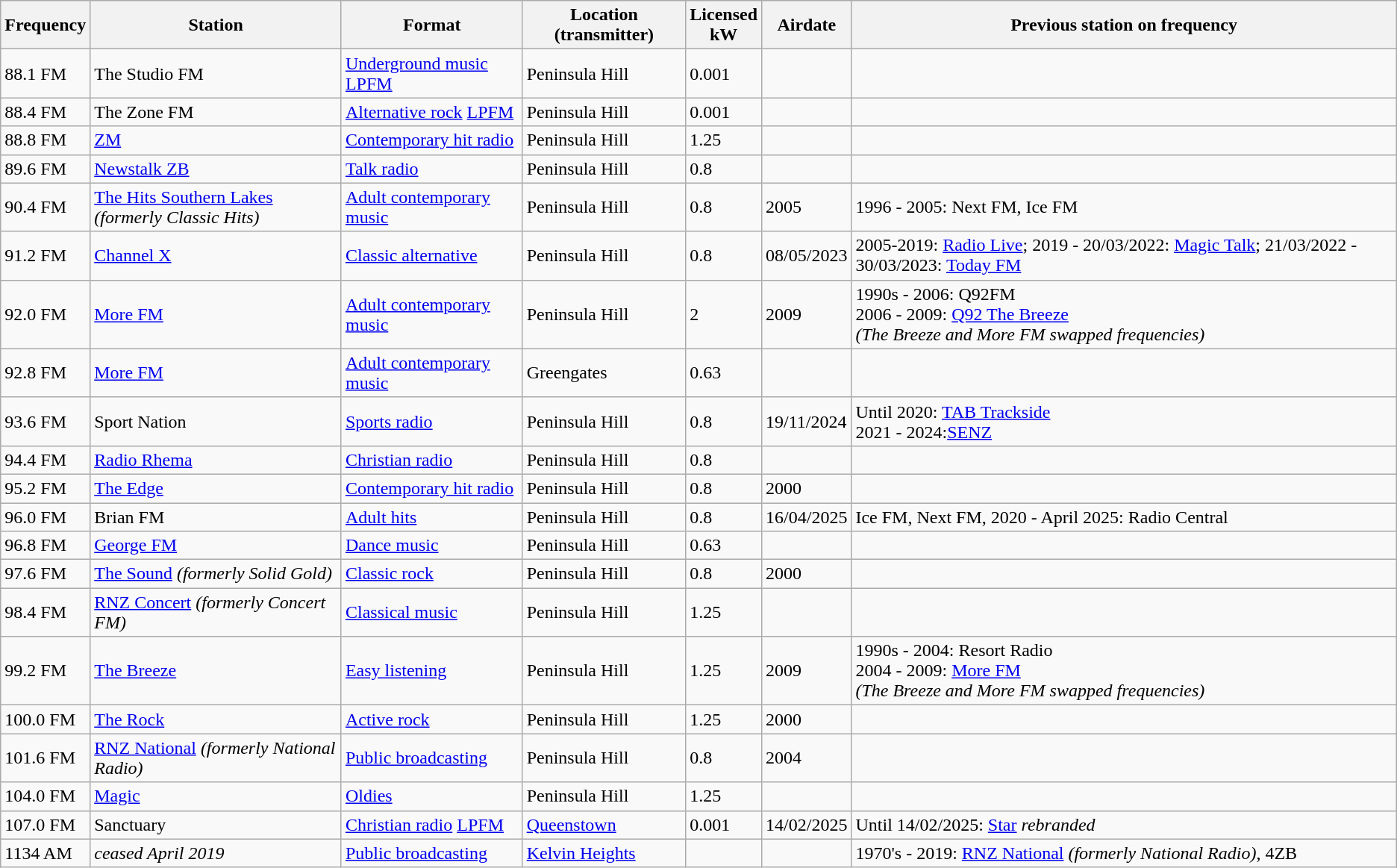<table class="wikitable sortable defaultleft col5right">
<tr>
<th>Frequency</th>
<th>Station</th>
<th>Format</th>
<th>Location (transmitter)</th>
<th>Licensed<br>kW</th>
<th>Airdate</th>
<th>Previous station on frequency</th>
</tr>
<tr>
<td>88.1 FM</td>
<td>The Studio FM</td>
<td><a href='#'>Underground music</a> <a href='#'>LPFM</a></td>
<td>Peninsula Hill</td>
<td>0.001</td>
<td></td>
<td></td>
</tr>
<tr>
<td>88.4 FM</td>
<td>The Zone FM</td>
<td><a href='#'>Alternative rock</a> <a href='#'>LPFM</a></td>
<td>Peninsula Hill</td>
<td>0.001</td>
<td></td>
<td></td>
</tr>
<tr>
<td>88.8 FM</td>
<td><a href='#'>ZM</a></td>
<td><a href='#'>Contemporary hit radio</a></td>
<td>Peninsula Hill</td>
<td>1.25</td>
<td></td>
<td></td>
</tr>
<tr>
<td>89.6 FM</td>
<td><a href='#'>Newstalk ZB</a></td>
<td><a href='#'>Talk radio</a></td>
<td>Peninsula Hill</td>
<td>0.8</td>
<td></td>
<td></td>
</tr>
<tr>
<td>90.4 FM</td>
<td><a href='#'>The Hits Southern Lakes</a> <br><em>(formerly Classic Hits)</em></td>
<td><a href='#'>Adult contemporary music</a></td>
<td>Peninsula Hill</td>
<td>0.8</td>
<td>2005</td>
<td>1996 - 2005: Next FM, Ice FM</td>
</tr>
<tr>
<td>91.2 FM</td>
<td><a href='#'>Channel X</a></td>
<td><a href='#'>Classic alternative</a></td>
<td>Peninsula Hill</td>
<td>0.8</td>
<td>08/05/2023</td>
<td>2005-2019: <a href='#'>Radio Live</a>; 2019 - 20/03/2022: <a href='#'>Magic Talk</a>; 21/03/2022 - 30/03/2023: <a href='#'>Today FM</a></td>
</tr>
<tr>
<td>92.0 FM</td>
<td><a href='#'>More FM</a></td>
<td><a href='#'>Adult contemporary music</a></td>
<td>Peninsula Hill</td>
<td>2</td>
<td>2009</td>
<td>1990s - 2006: Q92FM <br> 2006 - 2009: <a href='#'>Q92 The Breeze</a> <br><em>(The Breeze and More FM swapped frequencies)</em></td>
</tr>
<tr>
<td>92.8 FM</td>
<td><a href='#'>More FM</a></td>
<td><a href='#'>Adult contemporary music</a></td>
<td>Greengates</td>
<td>0.63</td>
<td></td>
<td></td>
</tr>
<tr>
<td>93.6 FM</td>
<td>Sport Nation</td>
<td><a href='#'>Sports radio</a></td>
<td>Peninsula Hill</td>
<td>0.8</td>
<td>19/11/2024</td>
<td>Until 2020: <a href='#'>TAB Trackside</a> <br> 2021 - 2024:<a href='#'>SENZ</a></td>
</tr>
<tr>
<td>94.4 FM</td>
<td><a href='#'>Radio Rhema</a></td>
<td><a href='#'>Christian radio</a></td>
<td>Peninsula Hill</td>
<td>0.8</td>
<td></td>
<td></td>
</tr>
<tr>
<td>95.2 FM</td>
<td><a href='#'>The Edge</a></td>
<td><a href='#'>Contemporary hit radio</a></td>
<td>Peninsula Hill</td>
<td>0.8</td>
<td>2000</td>
<td></td>
</tr>
<tr>
<td>96.0 FM</td>
<td>Brian FM</td>
<td><a href='#'>Adult hits</a></td>
<td>Peninsula Hill</td>
<td>0.8</td>
<td>16/04/2025</td>
<td>Ice FM, Next FM, 2020 - April 2025: Radio Central</td>
</tr>
<tr>
<td>96.8 FM</td>
<td><a href='#'>George FM</a></td>
<td><a href='#'>Dance music</a></td>
<td>Peninsula Hill</td>
<td>0.63</td>
<td></td>
<td></td>
</tr>
<tr>
<td>97.6 FM</td>
<td><a href='#'>The Sound</a> <em>(formerly Solid Gold)</em></td>
<td><a href='#'>Classic rock</a></td>
<td>Peninsula Hill</td>
<td>0.8</td>
<td>2000</td>
<td></td>
</tr>
<tr>
<td>98.4 FM</td>
<td><a href='#'>RNZ Concert</a> <em>(formerly Concert FM)</em></td>
<td><a href='#'>Classical music</a></td>
<td>Peninsula Hill</td>
<td>1.25</td>
<td></td>
<td></td>
</tr>
<tr>
<td>99.2 FM</td>
<td><a href='#'>The Breeze</a></td>
<td><a href='#'>Easy listening</a></td>
<td>Peninsula Hill</td>
<td>1.25</td>
<td>2009</td>
<td>1990s - 2004: Resort Radio <br> 2004 - 2009: <a href='#'>More FM</a> <br><em>(The Breeze and More FM swapped frequencies)</em></td>
</tr>
<tr>
<td>100.0 FM</td>
<td><a href='#'>The Rock</a></td>
<td><a href='#'>Active rock</a></td>
<td>Peninsula Hill</td>
<td>1.25</td>
<td>2000</td>
<td></td>
</tr>
<tr>
<td>101.6 FM</td>
<td><a href='#'>RNZ National</a> <em>(formerly National Radio)</em></td>
<td><a href='#'>Public broadcasting</a></td>
<td>Peninsula Hill</td>
<td>0.8</td>
<td>2004</td>
<td></td>
</tr>
<tr>
<td>104.0 FM</td>
<td><a href='#'>Magic</a></td>
<td><a href='#'>Oldies</a></td>
<td>Peninsula Hill</td>
<td>1.25</td>
<td></td>
<td></td>
</tr>
<tr>
<td>107.0 FM</td>
<td>Sanctuary</td>
<td><a href='#'>Christian radio</a> <a href='#'>LPFM</a></td>
<td><a href='#'>Queenstown</a></td>
<td>0.001</td>
<td>14/02/2025</td>
<td>Until 14/02/2025: <a href='#'>Star</a> <em>rebranded</em></td>
</tr>
<tr>
<td>1134 AM</td>
<td><em>ceased April 2019</em></td>
<td><a href='#'>Public broadcasting</a></td>
<td><a href='#'>Kelvin Heights</a></td>
<td></td>
<td></td>
<td>1970's - 2019: <a href='#'>RNZ National</a> <em>(formerly National Radio)</em>, 4ZB</td>
</tr>
</table>
